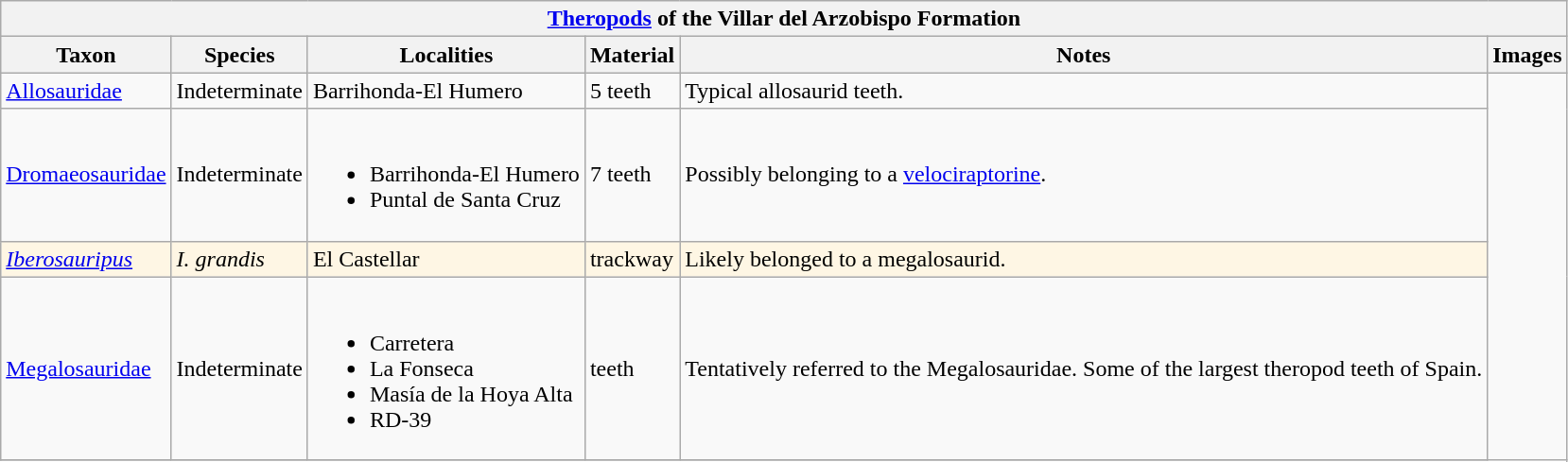<table class="wikitable">
<tr>
<th colspan="6"><a href='#'>Theropods</a> of the Villar del Arzobispo Formation</th>
</tr>
<tr>
<th>Taxon</th>
<th>Species</th>
<th>Localities</th>
<th>Material</th>
<th>Notes</th>
<th>Images</th>
</tr>
<tr>
<td><a href='#'>Allosauridae</a></td>
<td>Indeterminate</td>
<td>Barrihonda-El Humero</td>
<td>5 teeth</td>
<td>Typical allosaurid teeth.</td>
<td rowspan="17"></td>
</tr>
<tr>
<td><a href='#'>Dromaeosauridae</a></td>
<td>Indeterminate</td>
<td><br><ul><li>Barrihonda-El Humero</li><li>Puntal de Santa Cruz</li></ul></td>
<td>7 teeth</td>
<td>Possibly belonging to a <a href='#'>velociraptorine</a>.</td>
</tr>
<tr>
<td style="background:#FEF6E4;"><em><a href='#'>Iberosauripus</a></em></td>
<td style="background:#FEF6E4;"><em>I. grandis</em></td>
<td style="background:#FEF6E4;">El Castellar</td>
<td style="background:#FEF6E4;">trackway</td>
<td style="background:#FEF6E4;">Likely belonged to a megalosaurid.</td>
</tr>
<tr>
<td><a href='#'>Megalosauridae</a></td>
<td>Indeterminate</td>
<td><br><ul><li>Carretera</li><li>La Fonseca</li><li>Masía de la Hoya Alta</li><li>RD-39</li></ul></td>
<td>teeth</td>
<td>Tentatively referred to the Megalosauridae. Some of the largest theropod teeth of Spain.</td>
</tr>
<tr>
</tr>
</table>
